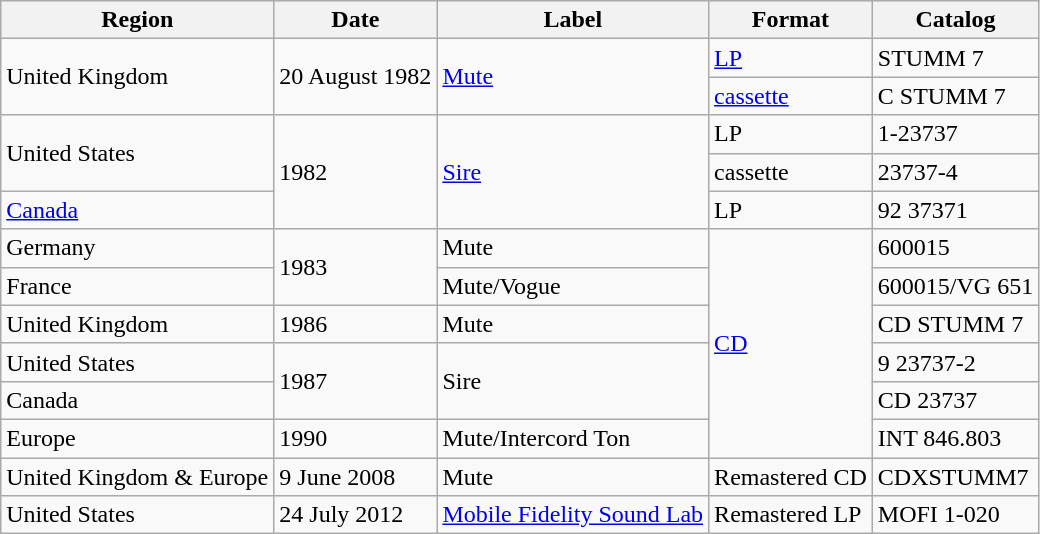<table class="wikitable">
<tr>
<th>Region</th>
<th>Date</th>
<th>Label</th>
<th>Format</th>
<th>Catalog</th>
</tr>
<tr>
<td rowspan="2">United Kingdom</td>
<td rowspan="2">20 August 1982</td>
<td rowspan="2"><a href='#'>Mute</a></td>
<td><a href='#'>LP</a></td>
<td>STUMM 7</td>
</tr>
<tr>
<td><a href='#'>cassette</a></td>
<td>C STUMM 7</td>
</tr>
<tr>
<td rowspan="2">United States</td>
<td rowspan="3">1982</td>
<td rowspan="3"><a href='#'>Sire</a></td>
<td>LP</td>
<td>1-23737</td>
</tr>
<tr>
<td>cassette</td>
<td>23737-4</td>
</tr>
<tr>
<td><a href='#'>Canada</a></td>
<td>LP</td>
<td>92 37371</td>
</tr>
<tr>
<td>Germany</td>
<td rowspan="2">1983</td>
<td>Mute</td>
<td rowspan="6"><a href='#'>CD</a></td>
<td>600015</td>
</tr>
<tr>
<td>France</td>
<td>Mute/Vogue</td>
<td>600015/VG 651</td>
</tr>
<tr>
<td>United Kingdom</td>
<td>1986</td>
<td>Mute</td>
<td>CD STUMM 7</td>
</tr>
<tr>
<td>United States</td>
<td rowspan="2">1987</td>
<td rowspan="2">Sire</td>
<td>9 23737-2</td>
</tr>
<tr>
<td>Canada</td>
<td>CD 23737</td>
</tr>
<tr>
<td>Europe</td>
<td>1990</td>
<td>Mute/Intercord Ton</td>
<td>INT 846.803</td>
</tr>
<tr>
<td>United Kingdom & Europe</td>
<td>9 June 2008</td>
<td>Mute</td>
<td>Remastered CD</td>
<td>CDXSTUMM7</td>
</tr>
<tr>
<td>United States</td>
<td>24 July 2012</td>
<td><a href='#'>Mobile Fidelity Sound Lab</a></td>
<td>Remastered LP</td>
<td>MOFI 1-020</td>
</tr>
</table>
